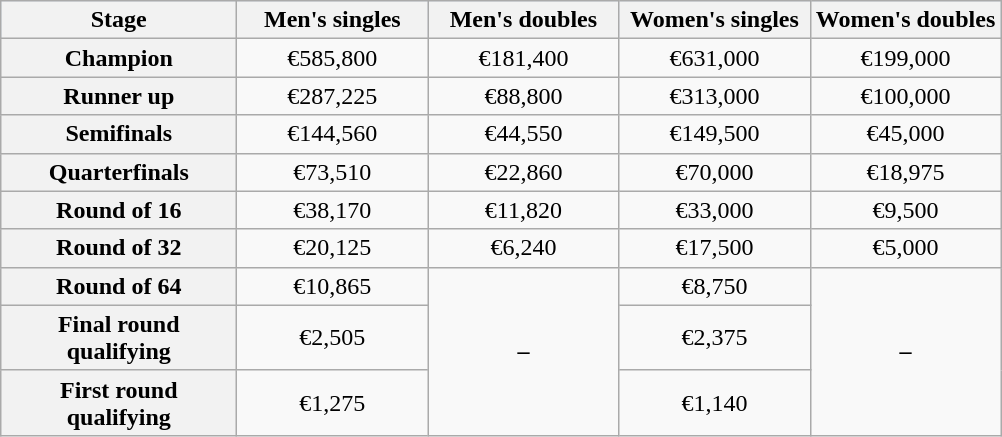<table class="wikitable">
<tr style="background:#d1e4fd;">
<th style="width:150px;">Stage</th>
<th style="width:120px;">Men's singles</th>
<th style="width:120px;">Men's doubles</th>
<th style="width:120px;">Women's singles</th>
<th style="width:120px;">Women's doubles</th>
</tr>
<tr style="text-align:center;">
<th>Champion</th>
<td>€585,800</td>
<td>€181,400</td>
<td>€631,000</td>
<td>€199,000</td>
</tr>
<tr style="text-align:center;">
<th>Runner up</th>
<td>€287,225</td>
<td>€88,800</td>
<td>€313,000</td>
<td>€100,000</td>
</tr>
<tr style="text-align:center;">
<th>Semifinals</th>
<td>€144,560</td>
<td>€44,550</td>
<td>€149,500</td>
<td>€45,000</td>
</tr>
<tr style="text-align:center;">
<th>Quarterfinals</th>
<td>€73,510</td>
<td>€22,860</td>
<td>€70,000</td>
<td>€18,975</td>
</tr>
<tr style="text-align:center;">
<th>Round of 16</th>
<td>€38,170</td>
<td>€11,820</td>
<td>€33,000</td>
<td>€9,500</td>
</tr>
<tr style="text-align:center;">
<th>Round of 32</th>
<td>€20,125</td>
<td>€6,240</td>
<td>€17,500</td>
<td>€5,000</td>
</tr>
<tr style="text-align:center;">
<th>Round of 64</th>
<td>€10,865</td>
<td rowspan=3><strong>–</strong></td>
<td>€8,750</td>
<td rowspan=3><strong>–</strong></td>
</tr>
<tr style="text-align:center;">
<th>Final round qualifying</th>
<td>€2,505</td>
<td>€2,375</td>
</tr>
<tr style="text-align:center;">
<th>First round qualifying</th>
<td>€1,275</td>
<td>€1,140</td>
</tr>
</table>
